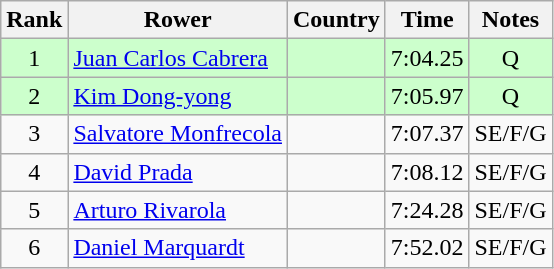<table class="wikitable" style="text-align:center">
<tr>
<th>Rank</th>
<th>Rower</th>
<th>Country</th>
<th>Time</th>
<th>Notes</th>
</tr>
<tr bgcolor=ccffcc>
<td>1</td>
<td align="left"><a href='#'>Juan Carlos Cabrera</a></td>
<td align="left"></td>
<td>7:04.25</td>
<td>Q</td>
</tr>
<tr bgcolor=ccffcc>
<td>2</td>
<td align="left"><a href='#'>Kim Dong-yong</a></td>
<td align="left"></td>
<td>7:05.97</td>
<td>Q</td>
</tr>
<tr>
<td>3</td>
<td align="left"><a href='#'>Salvatore Monfrecola</a></td>
<td align="left"></td>
<td>7:07.37</td>
<td>SE/F/G</td>
</tr>
<tr>
<td>4</td>
<td align="left"><a href='#'>David Prada</a></td>
<td align="left"></td>
<td>7:08.12</td>
<td>SE/F/G</td>
</tr>
<tr>
<td>5</td>
<td align="left"><a href='#'>Arturo Rivarola</a></td>
<td align="left"></td>
<td>7:24.28</td>
<td>SE/F/G</td>
</tr>
<tr>
<td>6</td>
<td align="left"><a href='#'>Daniel Marquardt</a></td>
<td align="left"></td>
<td>7:52.02</td>
<td>SE/F/G</td>
</tr>
</table>
